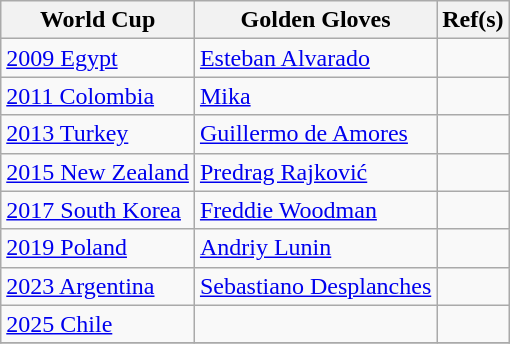<table class=wikitable>
<tr>
<th>World Cup</th>
<th>Golden Gloves</th>
<th>Ref(s)</th>
</tr>
<tr>
<td><a href='#'>2009 Egypt</a></td>
<td> <a href='#'>Esteban Alvarado</a></td>
<td></td>
</tr>
<tr>
<td><a href='#'>2011 Colombia</a></td>
<td> <a href='#'>Mika</a></td>
<td></td>
</tr>
<tr>
<td><a href='#'>2013 Turkey</a></td>
<td> <a href='#'>Guillermo de Amores</a></td>
<td></td>
</tr>
<tr>
<td><a href='#'>2015 New Zealand</a></td>
<td> <a href='#'>Predrag Rajković</a></td>
<td></td>
</tr>
<tr>
<td><a href='#'>2017 South Korea</a></td>
<td> <a href='#'>Freddie Woodman</a></td>
<td></td>
</tr>
<tr>
<td><a href='#'>2019 Poland</a></td>
<td> <a href='#'>Andriy Lunin</a></td>
<td></td>
</tr>
<tr>
<td><a href='#'>2023 Argentina</a></td>
<td> <a href='#'>Sebastiano Desplanches</a></td>
<td></td>
</tr>
<tr>
<td><a href='#'>2025 Chile</a></td>
<td></td>
<td></td>
</tr>
<tr>
</tr>
</table>
